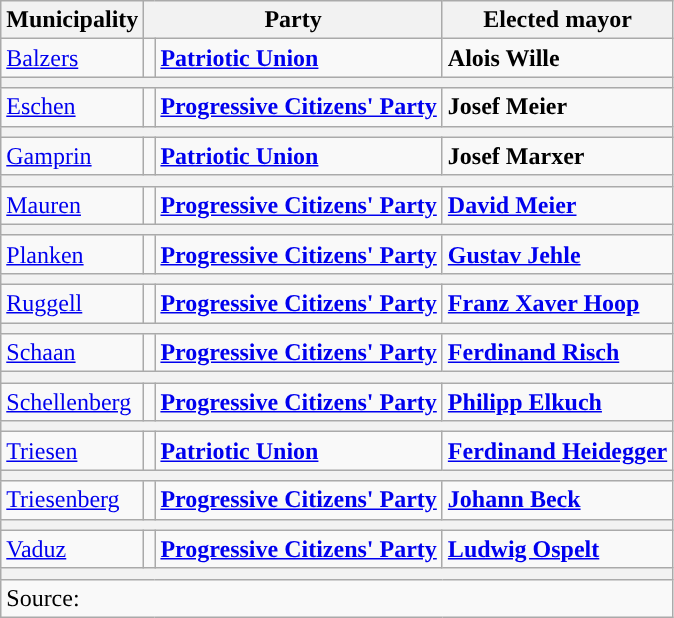<table class="wikitable" style="text-align:right">
<tr>
<th>Municipality</th>
<th colspan="2">Party</th>
<th>Elected mayor</th>
</tr>
<tr>
<td align="left"><a href='#'>Balzers</a></td>
<td style="color:inherit;background:"></td>
<td align="left"><a href='#'><strong>Patriotic Union</strong></a></td>
<td align="left"><strong>Alois Wille</strong></td>
</tr>
<tr>
<th colspan="4"></th>
</tr>
<tr>
<td align="left"><a href='#'>Eschen</a></td>
<td style="color:inherit;background:"></td>
<td align="left"><strong><a href='#'>Progressive Citizens' Party</a></strong></td>
<td align="left"><strong>Josef Meier</strong></td>
</tr>
<tr>
<th colspan="4"></th>
</tr>
<tr>
<td align="left"><a href='#'>Gamprin</a></td>
<td style="color:inherit;background:"></td>
<td align="left"><a href='#'><strong>Patriotic Union</strong></a></td>
<td align="left"><strong>Josef Marxer</strong></td>
</tr>
<tr>
<th colspan="4"></th>
</tr>
<tr>
<td align="left"><a href='#'>Mauren</a></td>
<td style="color:inherit;background:"></td>
<td align="left"><strong><a href='#'>Progressive Citizens' Party</a></strong></td>
<td align="left"><strong><a href='#'>David Meier</a></strong></td>
</tr>
<tr>
<th colspan="4"></th>
</tr>
<tr>
<td align="left"><a href='#'>Planken</a></td>
<td style="color:inherit;background:"></td>
<td align="left"><strong><a href='#'>Progressive Citizens' Party</a></strong></td>
<td align="left"><strong><a href='#'>Gustav Jehle</a></strong></td>
</tr>
<tr>
<th colspan="4"></th>
</tr>
<tr>
<td align="left"><a href='#'>Ruggell</a></td>
<td style="color:inherit;background:"></td>
<td align="left"><strong><a href='#'>Progressive Citizens' Party</a></strong></td>
<td align="left"><strong><a href='#'>Franz Xaver Hoop</a></strong></td>
</tr>
<tr>
<th colspan="4"></th>
</tr>
<tr>
<td align="left"><a href='#'>Schaan</a></td>
<td style="color:inherit;background:"></td>
<td align="left"><strong><a href='#'>Progressive Citizens' Party</a></strong></td>
<td align="left"><strong><a href='#'>Ferdinand Risch</a></strong></td>
</tr>
<tr>
<th colspan="4"></th>
</tr>
<tr>
<td align="left"><a href='#'>Schellenberg</a></td>
<td style="color:inherit;background:"></td>
<td align="left"><strong><a href='#'>Progressive Citizens' Party</a></strong></td>
<td align="left"><strong><a href='#'>Philipp Elkuch</a></strong></td>
</tr>
<tr>
<th colspan="4"></th>
</tr>
<tr>
<td align="left"><a href='#'>Triesen</a></td>
<td style="color:inherit;background:"></td>
<td align="left"><a href='#'><strong>Patriotic Union</strong></a></td>
<td align="left"><strong><a href='#'>Ferdinand Heidegger</a></strong></td>
</tr>
<tr>
<th colspan="4"></th>
</tr>
<tr>
<td align="left"><a href='#'>Triesenberg</a></td>
<td style="color:inherit;background:"></td>
<td align="left"><strong><a href='#'>Progressive Citizens' Party</a></strong></td>
<td align="left"><strong><a href='#'>Johann Beck</a></strong></td>
</tr>
<tr>
<th colspan="4"></th>
</tr>
<tr>
<td align="left"><a href='#'>Vaduz</a></td>
<td style="color:inherit;background:"></td>
<td align="left"><strong><a href='#'>Progressive Citizens' Party</a></strong></td>
<td align="left"><strong><a href='#'>Ludwig Ospelt</a></strong></td>
</tr>
<tr>
<th colspan="4"></th>
</tr>
<tr>
<td colspan="4" align="left">Source: </td>
</tr>
</table>
